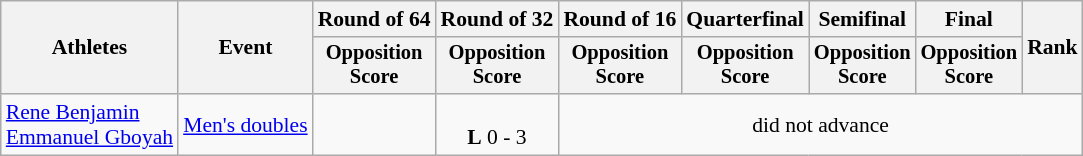<table class="wikitable" style="font-size:90%">
<tr>
<th rowspan=2>Athletes</th>
<th rowspan=2>Event</th>
<th>Round of 64</th>
<th>Round of 32</th>
<th>Round of 16</th>
<th>Quarterfinal</th>
<th>Semifinal</th>
<th>Final</th>
<th rowspan=2>Rank</th>
</tr>
<tr style="font-size:95%">
<th>Opposition<br>Score</th>
<th>Opposition<br>Score</th>
<th>Opposition<br>Score</th>
<th>Opposition<br>Score</th>
<th>Opposition<br>Score</th>
<th>Opposition<br>Score</th>
</tr>
<tr align=center>
<td align=left><a href='#'>Rene Benjamin</a><br><a href='#'>Emmanuel Gboyah</a></td>
<td align=left><a href='#'>Men's doubles</a></td>
<td></td>
<td><br><strong>L</strong> 0 - 3</td>
<td colspan=5>did not advance</td>
</tr>
</table>
